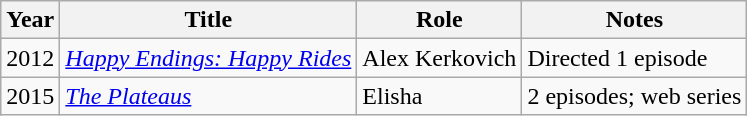<table class="wikitable sortable">
<tr>
<th>Year</th>
<th>Title</th>
<th>Role</th>
<th>Notes</th>
</tr>
<tr>
<td>2012</td>
<td><em><a href='#'>Happy Endings: Happy Rides</a></em></td>
<td>Alex Kerkovich</td>
<td>Directed 1 episode</td>
</tr>
<tr>
<td>2015</td>
<td><em><a href='#'>The Plateaus</a></em></td>
<td>Elisha</td>
<td>2 episodes; web series</td>
</tr>
</table>
